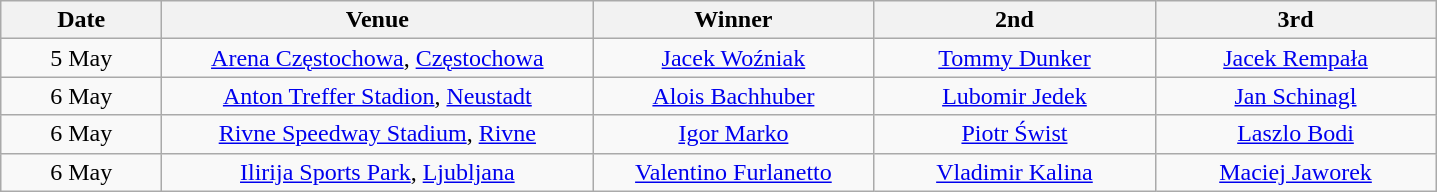<table class="wikitable" style="text-align:center">
<tr>
<th width=100>Date</th>
<th width=280>Venue</th>
<th width=180>Winner</th>
<th width=180>2nd</th>
<th width=180>3rd</th>
</tr>
<tr>
<td align=center>5 May</td>
<td> <a href='#'>Arena Częstochowa</a>, <a href='#'>Częstochowa</a></td>
<td> <a href='#'>Jacek Woźniak</a></td>
<td> <a href='#'>Tommy Dunker</a></td>
<td> <a href='#'>Jacek Rempała</a></td>
</tr>
<tr>
<td align=center>6 May</td>
<td> <a href='#'>Anton Treffer Stadion</a>, <a href='#'>Neustadt</a></td>
<td> <a href='#'>Alois Bachhuber</a></td>
<td> <a href='#'>Lubomir Jedek</a></td>
<td> <a href='#'>Jan Schinagl</a></td>
</tr>
<tr>
<td align=center>6 May</td>
<td> <a href='#'>Rivne Speedway Stadium</a>, <a href='#'>Rivne</a></td>
<td> <a href='#'>Igor Marko</a></td>
<td> <a href='#'>Piotr Świst</a></td>
<td> <a href='#'>Laszlo Bodi</a></td>
</tr>
<tr>
<td align=center>6 May</td>
<td> <a href='#'>Ilirija Sports Park</a>, <a href='#'>Ljubljana</a></td>
<td> <a href='#'>Valentino Furlanetto</a></td>
<td> <a href='#'>Vladimir Kalina</a></td>
<td> <a href='#'>Maciej Jaworek</a></td>
</tr>
</table>
